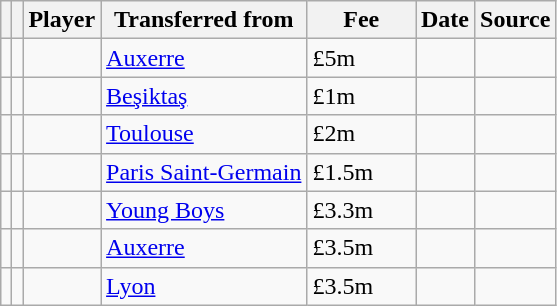<table class="wikitable plainrowheaders sortable">
<tr>
<th></th>
<th></th>
<th scope=col>Player</th>
<th>Transferred from</th>
<th !scope=col; style="width: 65px;">Fee</th>
<th scope=col>Date</th>
<th scope=col>Source</th>
</tr>
<tr>
<td align=center></td>
<td align=center></td>
<td> </td>
<td><a href='#'>Auxerre</a></td>
<td>£5m</td>
<td></td>
<td></td>
</tr>
<tr>
<td align=center></td>
<td align=center></td>
<td> </td>
<td> <a href='#'>Beşiktaş</a></td>
<td>£1m</td>
<td></td>
<td></td>
</tr>
<tr>
<td align=center></td>
<td align=center></td>
<td> </td>
<td><a href='#'>Toulouse</a></td>
<td>£2m</td>
<td></td>
<td></td>
</tr>
<tr>
<td align=center></td>
<td align=center></td>
<td> </td>
<td><a href='#'>Paris Saint-Germain</a></td>
<td>£1.5m</td>
<td></td>
<td></td>
</tr>
<tr>
<td align=center></td>
<td align=center></td>
<td> </td>
<td> <a href='#'>Young Boys</a></td>
<td>£3.3m</td>
<td></td>
<td></td>
</tr>
<tr>
<td align=center></td>
<td align=center></td>
<td> </td>
<td><a href='#'>Auxerre</a></td>
<td>£3.5m</td>
<td></td>
<td></td>
</tr>
<tr>
<td align=center></td>
<td align=center></td>
<td> </td>
<td><a href='#'>Lyon</a></td>
<td>£3.5m</td>
<td></td>
<td></td>
</tr>
</table>
